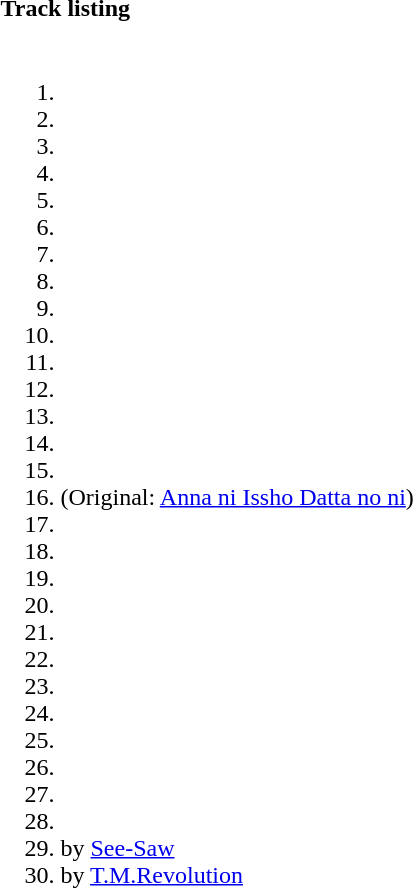<table class="collapsible collapsed" border="0" style="width:70%">
<tr>
<th style="width:16em; text-align:left"><strong>Track listing</strong></th>
<th></th>
</tr>
<tr>
<td colspan="2"><br><ol><li></li><li></li><li></li><li></li><li></li><li></li><li></li><li></li><li></li><li></li><li></li><li></li><li></li><li></li><li></li><li> (Original: <a href='#'>Anna ni Issho Datta no ni</a>)</li><li></li><li></li><li></li><li></li><li></li><li></li><li></li><li></li><li></li><li></li><li></li><li></li><li> by <a href='#'>See-Saw</a></li><li> by <a href='#'>T.M.Revolution</a></li></ol></td>
</tr>
</table>
